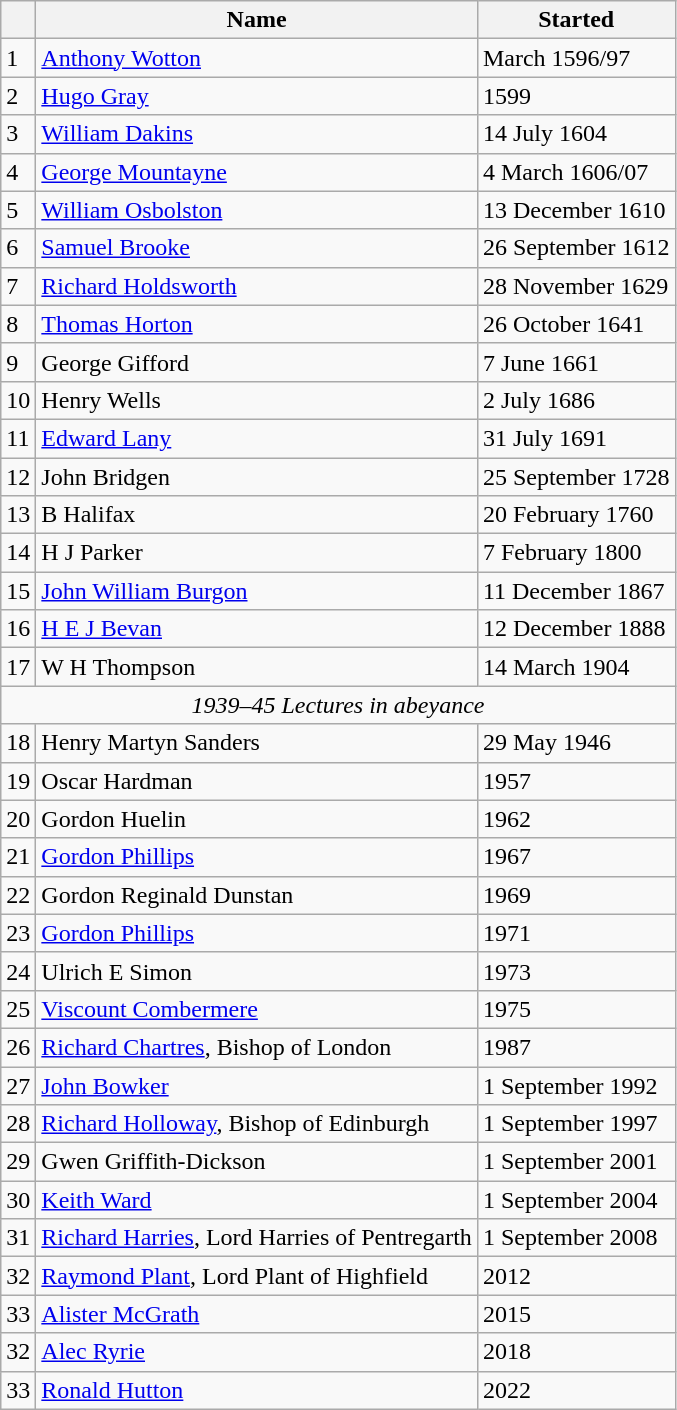<table class = "wikitable">
<tr>
<th></th>
<th>Name</th>
<th>Started</th>
</tr>
<tr>
<td>1</td>
<td><a href='#'>Anthony Wotton</a></td>
<td>March 1596/97</td>
</tr>
<tr>
<td>2</td>
<td><a href='#'>Hugo Gray</a></td>
<td>1599</td>
</tr>
<tr>
<td>3</td>
<td><a href='#'>William Dakins</a></td>
<td>14 July 1604</td>
</tr>
<tr>
<td>4</td>
<td><a href='#'>George Mountayne</a></td>
<td>4 March 1606/07</td>
</tr>
<tr>
<td>5</td>
<td><a href='#'>William Osbolston</a></td>
<td>13 December 1610</td>
</tr>
<tr>
<td>6</td>
<td><a href='#'>Samuel Brooke</a></td>
<td>26 September 1612</td>
</tr>
<tr>
<td>7</td>
<td><a href='#'>Richard Holdsworth</a></td>
<td>28 November 1629</td>
</tr>
<tr>
<td>8</td>
<td><a href='#'>Thomas Horton</a></td>
<td>26 October 1641</td>
</tr>
<tr>
<td>9</td>
<td>George Gifford</td>
<td>7 June 1661</td>
</tr>
<tr>
<td>10</td>
<td>Henry Wells</td>
<td>2 July 1686</td>
</tr>
<tr>
<td>11</td>
<td><a href='#'>Edward Lany</a></td>
<td>31 July 1691</td>
</tr>
<tr>
<td>12</td>
<td>John Bridgen</td>
<td>25 September 1728</td>
</tr>
<tr>
<td>13</td>
<td>B Halifax</td>
<td>20 February 1760</td>
</tr>
<tr>
<td>14</td>
<td>H J Parker</td>
<td>7 February 1800</td>
</tr>
<tr>
<td>15</td>
<td><a href='#'>John William Burgon</a></td>
<td>11 December 1867</td>
</tr>
<tr>
<td>16</td>
<td><a href='#'>H E J Bevan</a></td>
<td>12 December 1888</td>
</tr>
<tr>
<td>17</td>
<td>W H Thompson</td>
<td>14 March 1904</td>
</tr>
<tr>
<td colspan = 3 style="text-align:center;"><em>1939–45 Lectures in abeyance</em></td>
</tr>
<tr>
<td>18</td>
<td>Henry Martyn Sanders</td>
<td>29 May 1946</td>
</tr>
<tr>
<td>19</td>
<td>Oscar Hardman</td>
<td>1957</td>
</tr>
<tr>
<td>20</td>
<td>Gordon Huelin</td>
<td>1962</td>
</tr>
<tr>
<td>21</td>
<td><a href='#'>Gordon Phillips</a></td>
<td>1967</td>
</tr>
<tr>
<td>22</td>
<td>Gordon Reginald Dunstan</td>
<td>1969</td>
</tr>
<tr>
<td>23</td>
<td><a href='#'>Gordon Phillips</a></td>
<td>1971</td>
</tr>
<tr>
<td>24</td>
<td>Ulrich E Simon</td>
<td>1973</td>
</tr>
<tr>
<td>25</td>
<td><a href='#'>Viscount Combermere</a></td>
<td>1975</td>
</tr>
<tr>
<td>26</td>
<td><a href='#'>Richard Chartres</a>, Bishop of London</td>
<td>1987</td>
</tr>
<tr>
<td>27</td>
<td><a href='#'>John Bowker</a></td>
<td>1 September 1992</td>
</tr>
<tr>
<td>28</td>
<td><a href='#'>Richard Holloway</a>, Bishop of Edinburgh</td>
<td>1 September 1997</td>
</tr>
<tr>
<td>29</td>
<td>Gwen Griffith-Dickson</td>
<td>1 September 2001</td>
</tr>
<tr>
<td>30</td>
<td><a href='#'>Keith Ward</a></td>
<td>1 September 2004</td>
</tr>
<tr>
<td>31</td>
<td><a href='#'>Richard Harries</a>, Lord Harries of Pentregarth</td>
<td>1 September 2008</td>
</tr>
<tr>
<td>32</td>
<td><a href='#'>Raymond Plant</a>, Lord Plant of Highfield</td>
<td>2012</td>
</tr>
<tr>
<td>33</td>
<td><a href='#'>Alister McGrath</a></td>
<td>2015</td>
</tr>
<tr>
<td>32</td>
<td><a href='#'>Alec Ryrie</a></td>
<td>2018</td>
</tr>
<tr>
<td>33</td>
<td><a href='#'>Ronald Hutton</a></td>
<td>2022</td>
</tr>
</table>
